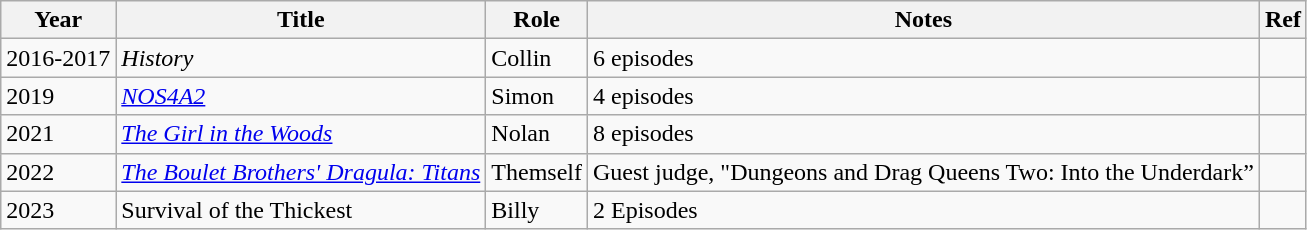<table class="wikitable sortable">
<tr>
<th>Year</th>
<th>Title</th>
<th>Role</th>
<th class="unsortable">Notes</th>
<th class="unsortable">Ref</th>
</tr>
<tr>
<td>2016-2017</td>
<td><em>History</em></td>
<td>Collin</td>
<td>6 episodes</td>
<td></td>
</tr>
<tr>
<td>2019</td>
<td><em><a href='#'>NOS4A2</a></em></td>
<td>Simon</td>
<td>4 episodes</td>
<td></td>
</tr>
<tr>
<td>2021</td>
<td><em><a href='#'>The Girl in the Woods</a></em></td>
<td>Nolan</td>
<td>8 episodes</td>
<td></td>
</tr>
<tr>
<td>2022</td>
<td><em><a href='#'>The Boulet Brothers' Dragula: Titans</a></em></td>
<td>Themself</td>
<td>Guest judge, "Dungeons and Drag Queens Two: Into the Underdark”</td>
<td></td>
</tr>
<tr>
<td>2023</td>
<td>Survival of the Thickest</td>
<td>Billy</td>
<td>2 Episodes</td>
<td></td>
</tr>
</table>
